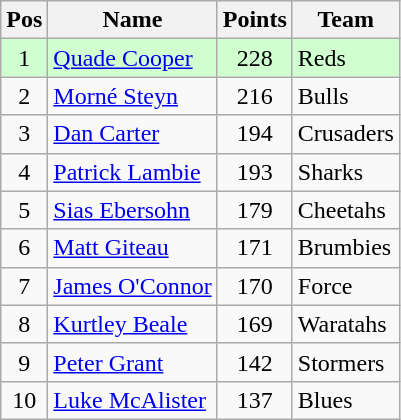<table class="wikitable" style="text-align:center">
<tr>
<th>Pos</th>
<th>Name</th>
<th>Points</th>
<th>Team</th>
</tr>
<tr style="background:#d0ffd0">
<td>1</td>
<td style="text-align:left"><a href='#'>Quade Cooper</a></td>
<td>228</td>
<td style="text-align:left">Reds</td>
</tr>
<tr>
<td>2</td>
<td style="text-align:left"><a href='#'>Morné Steyn</a></td>
<td>216</td>
<td style="text-align:left">Bulls</td>
</tr>
<tr>
<td>3</td>
<td style="text-align:left"><a href='#'>Dan Carter</a></td>
<td>194</td>
<td style="text-align:left">Crusaders</td>
</tr>
<tr>
<td>4</td>
<td style="text-align:left"><a href='#'>Patrick Lambie</a></td>
<td>193</td>
<td style="text-align:left">Sharks</td>
</tr>
<tr>
<td>5</td>
<td style="text-align:left"><a href='#'>Sias Ebersohn</a></td>
<td>179</td>
<td style="text-align:left">Cheetahs</td>
</tr>
<tr>
<td>6</td>
<td style="text-align:left"><a href='#'>Matt Giteau</a></td>
<td>171</td>
<td style="text-align:left">Brumbies</td>
</tr>
<tr>
<td>7</td>
<td style="text-align:left"><a href='#'>James O'Connor</a></td>
<td>170</td>
<td style="text-align:left">Force</td>
</tr>
<tr>
<td>8</td>
<td style="text-align:left"><a href='#'>Kurtley Beale</a></td>
<td>169</td>
<td style="text-align:left">Waratahs</td>
</tr>
<tr>
<td>9</td>
<td style="text-align:left"><a href='#'>Peter Grant</a></td>
<td>142</td>
<td style="text-align:left">Stormers</td>
</tr>
<tr>
<td>10</td>
<td style="text-align:left"><a href='#'>Luke McAlister</a></td>
<td>137</td>
<td style="text-align:left">Blues</td>
</tr>
</table>
